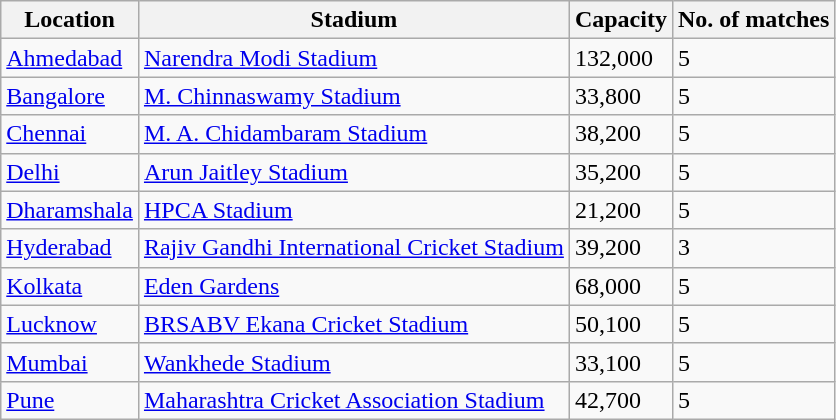<table class="wikitable">
<tr>
<th>Location</th>
<th>Stadium</th>
<th>Capacity</th>
<th>No. of matches</th>
</tr>
<tr>
<td><a href='#'>Ahmedabad</a></td>
<td><a href='#'>Narendra Modi Stadium</a></td>
<td>132,000</td>
<td>5</td>
</tr>
<tr>
<td><a href='#'>Bangalore</a></td>
<td><a href='#'>M. Chinnaswamy Stadium</a></td>
<td>33,800</td>
<td>5</td>
</tr>
<tr>
<td><a href='#'>Chennai</a></td>
<td><a href='#'>M. A. Chidambaram Stadium</a></td>
<td>38,200</td>
<td>5</td>
</tr>
<tr>
<td><a href='#'>Delhi</a></td>
<td><a href='#'>Arun Jaitley Stadium</a></td>
<td>35,200</td>
<td>5</td>
</tr>
<tr>
<td><a href='#'>Dharamshala</a></td>
<td><a href='#'>HPCA Stadium</a></td>
<td>21,200</td>
<td>5</td>
</tr>
<tr>
<td><a href='#'>Hyderabad</a></td>
<td><a href='#'>Rajiv Gandhi International Cricket Stadium</a></td>
<td>39,200</td>
<td>3</td>
</tr>
<tr>
<td><a href='#'>Kolkata</a></td>
<td><a href='#'>Eden Gardens</a></td>
<td>68,000</td>
<td>5</td>
</tr>
<tr>
<td><a href='#'>Lucknow</a></td>
<td><a href='#'>BRSABV Ekana Cricket Stadium</a></td>
<td>50,100</td>
<td>5</td>
</tr>
<tr>
<td><a href='#'>Mumbai</a></td>
<td><a href='#'>Wankhede Stadium</a></td>
<td>33,100</td>
<td>5</td>
</tr>
<tr>
<td><a href='#'>Pune</a></td>
<td><a href='#'>Maharashtra Cricket Association Stadium</a></td>
<td>42,700</td>
<td>5</td>
</tr>
</table>
